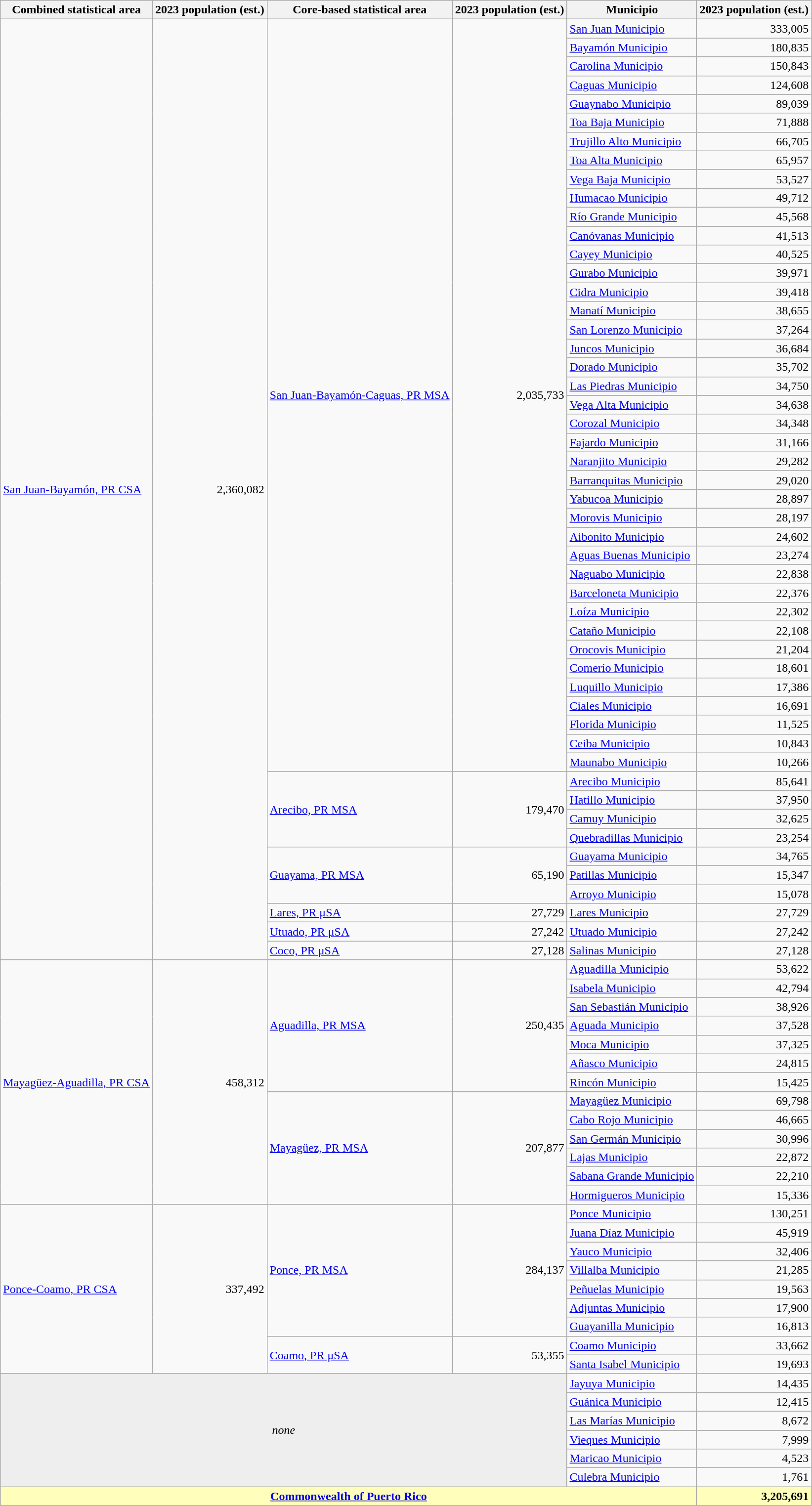<table class=wikitable>
<tr>
<th>Combined statistical area</th>
<th>2023 population (est.)</th>
<th>Core-based statistical area</th>
<th>2023 population (est.)</th>
<th>Municipio</th>
<th>2023 population (est.)</th>
</tr>
<tr>
<td rowspan=50><a href='#'>San Juan-Bayamón, PR CSA</a></td>
<td rowspan=50 align=right>2,360,082</td>
<td rowspan=40><a href='#'>San Juan-Bayamón-Caguas, PR MSA</a></td>
<td rowspan=40 align=right>2,035,733</td>
<td><a href='#'>San Juan Municipio</a></td>
<td align=right>333,005</td>
</tr>
<tr>
<td><a href='#'>Bayamón Municipio</a></td>
<td align=right>180,835</td>
</tr>
<tr>
<td><a href='#'>Carolina Municipio</a></td>
<td align=right>150,843</td>
</tr>
<tr>
<td><a href='#'>Caguas Municipio</a></td>
<td align=right>124,608</td>
</tr>
<tr>
<td><a href='#'>Guaynabo Municipio</a></td>
<td align=right>89,039</td>
</tr>
<tr>
<td><a href='#'>Toa Baja Municipio</a></td>
<td align=right>71,888</td>
</tr>
<tr>
<td><a href='#'>Trujillo Alto Municipio</a></td>
<td align=right>66,705</td>
</tr>
<tr>
<td><a href='#'>Toa Alta Municipio</a></td>
<td align=right>65,957</td>
</tr>
<tr>
<td><a href='#'>Vega Baja Municipio</a></td>
<td align=right>53,527</td>
</tr>
<tr>
<td><a href='#'>Humacao Municipio</a></td>
<td align=right>49,712</td>
</tr>
<tr>
<td><a href='#'>Río Grande Municipio</a></td>
<td align=right>45,568</td>
</tr>
<tr>
<td><a href='#'>Canóvanas Municipio</a></td>
<td align=right>41,513</td>
</tr>
<tr>
<td><a href='#'>Cayey Municipio</a></td>
<td align=right>40,525</td>
</tr>
<tr>
<td><a href='#'>Gurabo Municipio</a></td>
<td align=right>39,971</td>
</tr>
<tr>
<td><a href='#'>Cidra Municipio</a></td>
<td align=right>39,418</td>
</tr>
<tr>
<td><a href='#'>Manatí Municipio</a></td>
<td align=right>38,655</td>
</tr>
<tr>
<td><a href='#'>San Lorenzo Municipio</a></td>
<td align=right>37,264</td>
</tr>
<tr>
<td><a href='#'>Juncos Municipio</a></td>
<td align=right>36,684</td>
</tr>
<tr>
<td><a href='#'>Dorado Municipio</a></td>
<td align=right>35,702</td>
</tr>
<tr>
<td><a href='#'>Las Piedras Municipio</a></td>
<td align=right>34,750</td>
</tr>
<tr>
<td><a href='#'>Vega Alta Municipio</a></td>
<td align=right>34,638</td>
</tr>
<tr>
<td><a href='#'>Corozal Municipio</a></td>
<td align=right>34,348</td>
</tr>
<tr>
<td><a href='#'>Fajardo Municipio</a></td>
<td align=right>31,166</td>
</tr>
<tr>
<td><a href='#'>Naranjito Municipio</a></td>
<td align=right>29,282</td>
</tr>
<tr>
<td><a href='#'>Barranquitas Municipio</a></td>
<td align=right>29,020</td>
</tr>
<tr>
<td><a href='#'>Yabucoa Municipio</a></td>
<td align=right>28,897</td>
</tr>
<tr>
<td><a href='#'>Morovis Municipio</a></td>
<td align=right>28,197</td>
</tr>
<tr>
<td><a href='#'>Aibonito Municipio</a></td>
<td align=right>24,602</td>
</tr>
<tr>
<td><a href='#'>Aguas Buenas Municipio</a></td>
<td align=right>23,274</td>
</tr>
<tr>
<td><a href='#'>Naguabo Municipio</a></td>
<td align=right>22,838</td>
</tr>
<tr>
<td><a href='#'>Barceloneta Municipio</a></td>
<td align=right>22,376</td>
</tr>
<tr>
<td><a href='#'>Loíza Municipio</a></td>
<td align=right>22,302</td>
</tr>
<tr>
<td><a href='#'>Cataño Municipio</a></td>
<td align=right>22,108</td>
</tr>
<tr>
<td><a href='#'>Orocovis Municipio</a></td>
<td align=right>21,204</td>
</tr>
<tr>
<td><a href='#'>Comerío Municipio</a></td>
<td align=right>18,601</td>
</tr>
<tr>
<td><a href='#'>Luquillo Municipio</a></td>
<td align=right>17,386</td>
</tr>
<tr>
<td><a href='#'>Ciales Municipio</a></td>
<td align=right>16,691</td>
</tr>
<tr>
<td><a href='#'>Florida Municipio</a></td>
<td align=right>11,525</td>
</tr>
<tr>
<td><a href='#'>Ceiba Municipio</a></td>
<td align=right>10,843</td>
</tr>
<tr>
<td><a href='#'>Maunabo Municipio</a></td>
<td align=right>10,266</td>
</tr>
<tr>
<td rowspan=4><a href='#'>Arecibo, PR MSA</a></td>
<td rowspan=4 align=right>179,470</td>
<td><a href='#'>Arecibo Municipio</a></td>
<td align=right>85,641</td>
</tr>
<tr>
<td><a href='#'>Hatillo Municipio</a></td>
<td align=right>37,950</td>
</tr>
<tr>
<td><a href='#'>Camuy Municipio</a></td>
<td align=right>32,625</td>
</tr>
<tr>
<td><a href='#'>Quebradillas Municipio</a></td>
<td align=right>23,254</td>
</tr>
<tr>
<td rowspan=3><a href='#'>Guayama, PR MSA</a></td>
<td rowspan=3 align=right>65,190</td>
<td><a href='#'>Guayama Municipio</a></td>
<td align=right>34,765</td>
</tr>
<tr>
<td><a href='#'>Patillas Municipio</a></td>
<td align=right>15,347</td>
</tr>
<tr>
<td><a href='#'>Arroyo Municipio</a></td>
<td align=right>15,078</td>
</tr>
<tr>
<td rowspan=1><a href='#'>Lares, PR μSA</a></td>
<td rowspan=1 align=right>27,729</td>
<td><a href='#'>Lares Municipio</a></td>
<td align=right>27,729</td>
</tr>
<tr>
<td rowspan=1><a href='#'>Utuado, PR μSA</a></td>
<td rowspan=1 align=right>27,242</td>
<td><a href='#'>Utuado Municipio</a></td>
<td align=right>27,242</td>
</tr>
<tr>
<td rowspan=1><a href='#'>Coco, PR μSA</a></td>
<td rowspan=1 align=right>27,128</td>
<td><a href='#'>Salinas Municipio</a></td>
<td align=right>27,128</td>
</tr>
<tr>
<td rowspan=13><a href='#'>Mayagüez-Aguadilla, PR CSA</a></td>
<td rowspan=13 align=right>458,312</td>
<td rowspan=7><a href='#'>Aguadilla, PR MSA</a></td>
<td rowspan=7 align=right>250,435</td>
<td><a href='#'>Aguadilla Municipio</a></td>
<td align=right>53,622</td>
</tr>
<tr>
<td><a href='#'>Isabela Municipio</a></td>
<td align=right>42,794</td>
</tr>
<tr>
<td><a href='#'>San Sebastián Municipio</a></td>
<td align=right>38,926</td>
</tr>
<tr>
<td><a href='#'>Aguada Municipio</a></td>
<td align=right>37,528</td>
</tr>
<tr>
<td><a href='#'>Moca Municipio</a></td>
<td align=right>37,325</td>
</tr>
<tr>
<td><a href='#'>Añasco Municipio</a></td>
<td align=right>24,815</td>
</tr>
<tr>
<td><a href='#'>Rincón Municipio</a></td>
<td align=right>15,425</td>
</tr>
<tr>
<td rowspan=6><a href='#'>Mayagüez, PR MSA</a></td>
<td rowspan=6 align=right>207,877</td>
<td><a href='#'>Mayagüez Municipio</a></td>
<td align=right>69,798</td>
</tr>
<tr>
<td><a href='#'>Cabo Rojo Municipio</a></td>
<td align=right>46,665</td>
</tr>
<tr>
<td><a href='#'>San Germán Municipio</a></td>
<td align=right>30,996</td>
</tr>
<tr>
<td><a href='#'>Lajas Municipio</a></td>
<td align=right>22,872</td>
</tr>
<tr>
<td><a href='#'>Sabana Grande Municipio</a></td>
<td align=right>22,210</td>
</tr>
<tr>
<td><a href='#'>Hormigueros Municipio</a></td>
<td align=right>15,336</td>
</tr>
<tr>
<td rowspan=9><a href='#'>Ponce-Coamo, PR CSA</a></td>
<td rowspan=9 align=right>337,492</td>
<td rowspan=7><a href='#'>Ponce, PR MSA</a></td>
<td rowspan=7 align=right>284,137</td>
<td><a href='#'>Ponce Municipio</a></td>
<td align=right>130,251</td>
</tr>
<tr>
<td><a href='#'>Juana Díaz Municipio</a></td>
<td align=right>45,919</td>
</tr>
<tr>
<td><a href='#'>Yauco Municipio</a></td>
<td align=right>32,406</td>
</tr>
<tr>
<td><a href='#'>Villalba Municipio</a></td>
<td align=right>21,285</td>
</tr>
<tr>
<td><a href='#'>Peñuelas Municipio</a></td>
<td align=right>19,563</td>
</tr>
<tr>
<td><a href='#'>Adjuntas Municipio</a></td>
<td align=right>17,900</td>
</tr>
<tr>
<td><a href='#'>Guayanilla Municipio</a></td>
<td align=right>16,813</td>
</tr>
<tr>
<td rowspan=2><a href='#'>Coamo, PR μSA</a></td>
<td rowspan=2 align=right>53,355</td>
<td><a href='#'>Coamo Municipio</a></td>
<td align=right>33,662</td>
</tr>
<tr>
<td><a href='#'>Santa Isabel Municipio</a></td>
<td align=right>19,693</td>
</tr>
<tr>
<td rowspan=6 colspan=4 align=center bgcolor=#EEEEEE><em>none</em></td>
<td><a href='#'>Jayuya Municipio</a></td>
<td align=right>14,435</td>
</tr>
<tr>
<td><a href='#'>Guánica Municipio</a></td>
<td align=right>12,415</td>
</tr>
<tr>
<td><a href='#'>Las Marías Municipio</a></td>
<td align=right>8,672</td>
</tr>
<tr>
<td><a href='#'>Vieques Municipio</a></td>
<td align=right>7,999</td>
</tr>
<tr>
<td><a href='#'>Maricao Municipio</a></td>
<td align=right>4,523</td>
</tr>
<tr>
<td><a href='#'>Culebra Municipio</a></td>
<td align=right>1,761</td>
</tr>
<tr style="font-weight:bold;" bgcolor=#FFFFBB>
<td colspan=5 align=center><a href='#'>Commonwealth of Puerto Rico</a></td>
<td align=right>3,205,691</td>
</tr>
</table>
